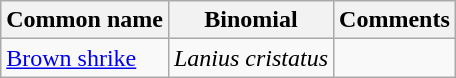<table class="wikitable">
<tr>
<th>Common name</th>
<th>Binomial</th>
<th>Comments</th>
</tr>
<tr>
<td><a href='#'>Brown shrike</a></td>
<td><em>Lanius cristatus</em></td>
</tr>
</table>
